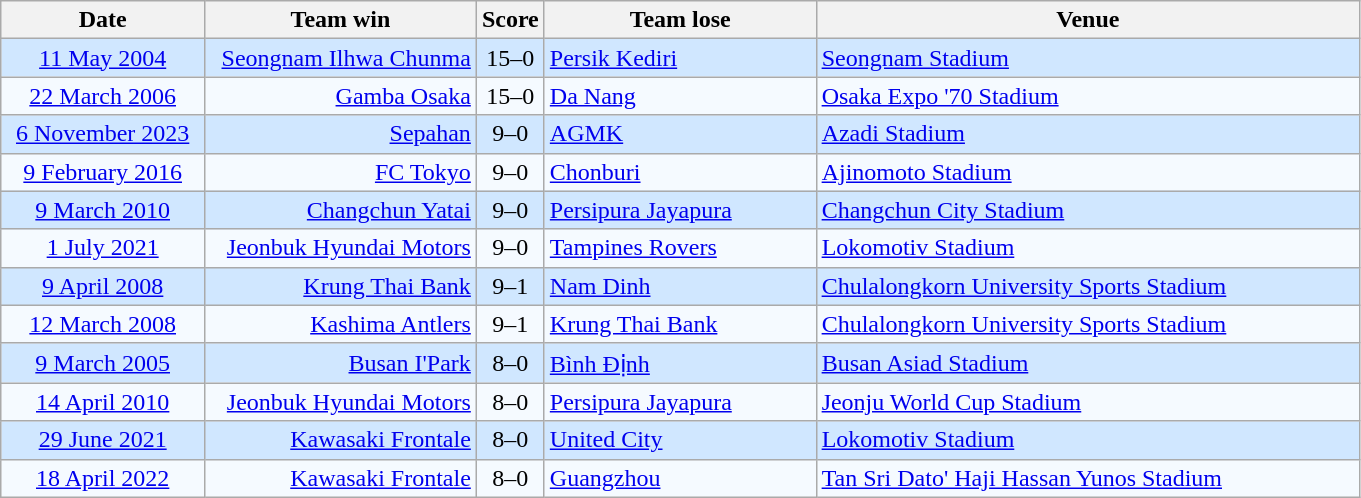<table class="wikitable sortable">
<tr>
<th width=15%>Date</th>
<th width=20%>Team win</th>
<th width=5%>Score</th>
<th width=20%>Team lose</th>
<th>Venue</th>
</tr>
<tr style="background:#d0e7ff;">
<td align=center><a href='#'>11 May 2004</a></td>
<td align=right><a href='#'>Seongnam Ilhwa Chunma</a> </td>
<td align=center>15–0</td>
<td> <a href='#'>Persik Kediri</a></td>
<td> <a href='#'>Seongnam Stadium</a></td>
</tr>
<tr style="background:#f5faff;">
<td align=center><a href='#'>22 March 2006</a></td>
<td align=right><a href='#'>Gamba Osaka</a> </td>
<td align=center>15–0</td>
<td> <a href='#'>Da Nang</a></td>
<td> <a href='#'>Osaka Expo '70 Stadium</a></td>
</tr>
<tr style="background:#d0e7ff;">
<td align=center><a href='#'>6 November 2023</a></td>
<td align=right><a href='#'>Sepahan</a> </td>
<td align=center>9–0</td>
<td> <a href='#'>AGMK</a></td>
<td> <a href='#'>Azadi Stadium</a></td>
</tr>
<tr style="background:#f5faff;">
<td align=center><a href='#'>9 February 2016</a></td>
<td align=right><a href='#'>FC Tokyo</a> </td>
<td align=center>9–0</td>
<td> <a href='#'>Chonburi</a></td>
<td> <a href='#'>Ajinomoto Stadium</a></td>
</tr>
<tr style="background:#d0e7ff;">
<td align=center><a href='#'>9 March 2010</a></td>
<td align=right><a href='#'>Changchun Yatai</a> </td>
<td align=center>9–0</td>
<td> <a href='#'>Persipura Jayapura</a></td>
<td> <a href='#'>Changchun City Stadium</a></td>
</tr>
<tr style="background:#f5faff;">
<td align=center><a href='#'>1 July 2021</a></td>
<td align=right><a href='#'>Jeonbuk Hyundai Motors</a> </td>
<td align=center>9–0</td>
<td> <a href='#'>Tampines Rovers</a></td>
<td> <a href='#'>Lokomotiv Stadium</a></td>
</tr>
<tr style="background:#d0e7ff;">
<td align=center><a href='#'>9 April 2008</a></td>
<td align=right><a href='#'>Krung Thai Bank</a> </td>
<td align=center>9–1</td>
<td> <a href='#'>Nam Dinh</a></td>
<td> <a href='#'>Chulalongkorn University Sports Stadium</a></td>
</tr>
<tr style="background:#f5faff;">
<td align=center><a href='#'>12 March 2008</a></td>
<td align=right><a href='#'>Kashima Antlers</a> </td>
<td align=center>9–1</td>
<td> <a href='#'>Krung Thai Bank</a></td>
<td> <a href='#'>Chulalongkorn University Sports Stadium</a></td>
</tr>
<tr style="background:#d0e7ff;">
<td align=center><a href='#'>9 March 2005</a></td>
<td align=right><a href='#'>Busan I'Park</a> </td>
<td align=center>8–0</td>
<td> <a href='#'>Bình Ðịnh</a></td>
<td> <a href='#'>Busan Asiad Stadium</a></td>
</tr>
<tr style="background:#f5faff;">
<td align=center><a href='#'>14 April 2010</a></td>
<td align=right><a href='#'>Jeonbuk Hyundai Motors</a> </td>
<td align=center>8–0</td>
<td> <a href='#'>Persipura Jayapura</a></td>
<td> <a href='#'>Jeonju World Cup Stadium</a></td>
</tr>
<tr style="background:#d0e7ff;">
<td align=center><a href='#'>29 June 2021</a></td>
<td align=right><a href='#'>Kawasaki Frontale</a> </td>
<td align=center>8–0</td>
<td> <a href='#'>United City</a></td>
<td> <a href='#'>Lokomotiv Stadium</a></td>
</tr>
<tr style="background:#f5faff;">
<td align=center><a href='#'>18 April 2022</a></td>
<td align=right><a href='#'>Kawasaki Frontale</a> </td>
<td align=center>8–0</td>
<td> <a href='#'>Guangzhou</a></td>
<td> <a href='#'>Tan Sri Dato' Haji Hassan Yunos Stadium</a></td>
</tr>
</table>
